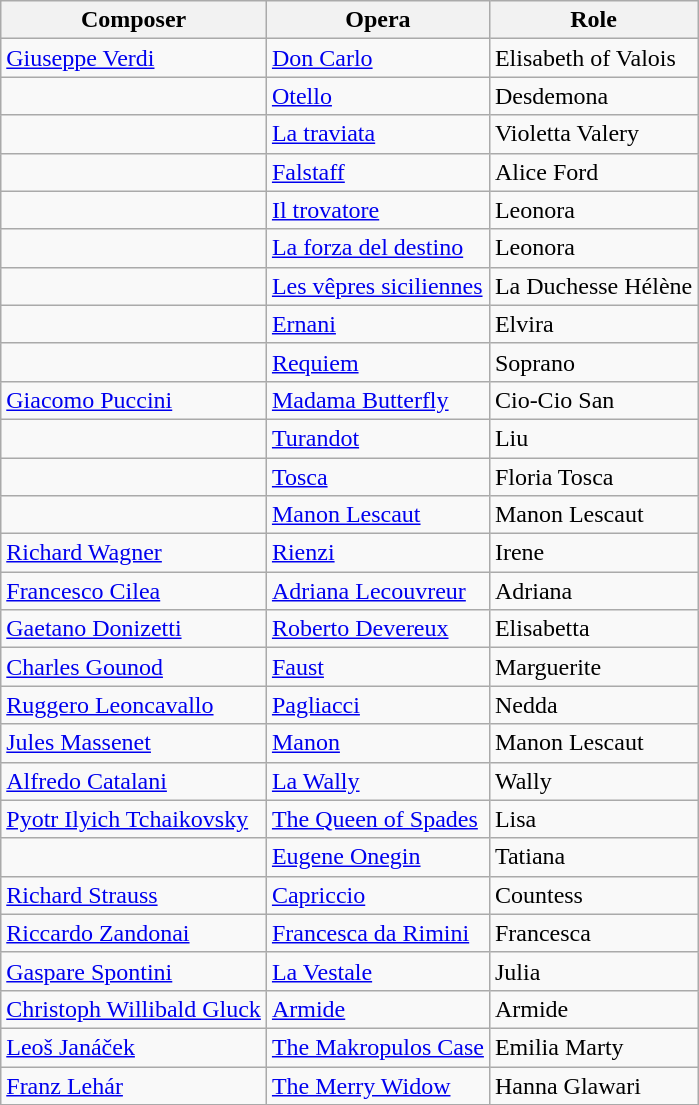<table class="wikitable">
<tr>
<th>Composer</th>
<th>Opera</th>
<th>Role</th>
</tr>
<tr>
<td><a href='#'>Giuseppe Verdi</a></td>
<td><a href='#'>Don Carlo</a></td>
<td>Elisabeth of Valois</td>
</tr>
<tr>
<td></td>
<td><a href='#'>Otello</a></td>
<td>Desdemona</td>
</tr>
<tr>
<td></td>
<td><a href='#'>La traviata</a></td>
<td>Violetta Valery</td>
</tr>
<tr>
<td></td>
<td><a href='#'>Falstaff</a></td>
<td>Alice Ford</td>
</tr>
<tr>
<td></td>
<td><a href='#'>Il trovatore</a></td>
<td>Leonora</td>
</tr>
<tr>
<td></td>
<td><a href='#'>La forza del destino</a></td>
<td>Leonora</td>
</tr>
<tr>
<td></td>
<td><a href='#'>Les vêpres siciliennes</a></td>
<td>La Duchesse Hélène</td>
</tr>
<tr>
<td></td>
<td><a href='#'>Ernani</a></td>
<td>Elvira</td>
</tr>
<tr>
<td></td>
<td><a href='#'>Requiem</a></td>
<td>Soprano</td>
</tr>
<tr>
<td><a href='#'>Giacomo Puccini</a></td>
<td><a href='#'>Madama Butterfly</a></td>
<td>Cio-Cio San</td>
</tr>
<tr>
<td></td>
<td><a href='#'>Turandot</a></td>
<td>Liu</td>
</tr>
<tr>
<td></td>
<td><a href='#'>Tosca</a></td>
<td>Floria Tosca</td>
</tr>
<tr>
<td></td>
<td><a href='#'>Manon Lescaut</a></td>
<td>Manon Lescaut</td>
</tr>
<tr>
<td><a href='#'>Richard Wagner</a></td>
<td><a href='#'>Rienzi</a></td>
<td>Irene</td>
</tr>
<tr>
<td><a href='#'>Francesco Cilea</a></td>
<td><a href='#'>Adriana Lecouvreur</a></td>
<td>Adriana</td>
</tr>
<tr>
<td><a href='#'>Gaetano Donizetti</a></td>
<td><a href='#'>Roberto Devereux</a></td>
<td>Elisabetta</td>
</tr>
<tr>
<td><a href='#'>Charles Gounod</a></td>
<td><a href='#'>Faust</a></td>
<td>Marguerite</td>
</tr>
<tr>
<td><a href='#'>Ruggero Leoncavallo</a></td>
<td><a href='#'>Pagliacci</a></td>
<td>Nedda</td>
</tr>
<tr>
<td><a href='#'>Jules Massenet</a></td>
<td><a href='#'>Manon</a></td>
<td>Manon Lescaut</td>
</tr>
<tr>
<td><a href='#'>Alfredo Catalani</a></td>
<td><a href='#'>La Wally</a></td>
<td>Wally</td>
</tr>
<tr>
<td><a href='#'>Pyotr Ilyich Tchaikovsky</a></td>
<td><a href='#'>The Queen of Spades</a></td>
<td>Lisa</td>
</tr>
<tr>
<td></td>
<td><a href='#'>Eugene Onegin</a></td>
<td>Tatiana</td>
</tr>
<tr>
<td><a href='#'>Richard Strauss</a></td>
<td><a href='#'>Capriccio</a></td>
<td>Countess</td>
</tr>
<tr>
<td><a href='#'>Riccardo Zandonai</a></td>
<td><a href='#'>Francesca da Rimini</a></td>
<td>Francesca</td>
</tr>
<tr>
<td><a href='#'>Gaspare Spontini</a></td>
<td><a href='#'>La Vestale</a></td>
<td>Julia</td>
</tr>
<tr>
<td><a href='#'>Christoph Willibald Gluck</a></td>
<td><a href='#'>Armide</a></td>
<td>Armide</td>
</tr>
<tr>
<td><a href='#'>Leoš Janáček</a></td>
<td><a href='#'>The Makropulos Case</a></td>
<td>Emilia Marty</td>
</tr>
<tr>
<td><a href='#'>Franz Lehár</a></td>
<td><a href='#'>The Merry Widow</a></td>
<td>Hanna Glawari</td>
</tr>
<tr>
</tr>
</table>
